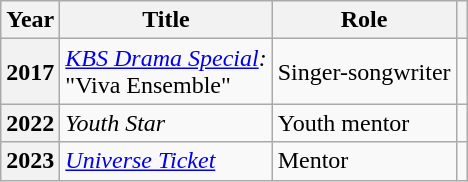<table class="wikitable sortable plainrowheaders">
<tr>
<th scope="col">Year</th>
<th scope="col">Title</th>
<th scope="col">Role</th>
<th scope="col" class="unsortable"></th>
</tr>
<tr>
<th scope="row">2017</th>
<td><em><a href='#'>KBS Drama Special</a>:</em><br>"Viva Ensemble"</td>
<td>Singer-songwriter</td>
<td style="text-align:center"></td>
</tr>
<tr>
<th scope="row">2022</th>
<td><em>Youth Star</em></td>
<td>Youth mentor</td>
<td style="text-align:center"></td>
</tr>
<tr>
<th scope="row">2023</th>
<td><em><a href='#'>Universe Ticket</a></em></td>
<td>Mentor</td>
<td style="text-align:center"></td>
</tr>
</table>
